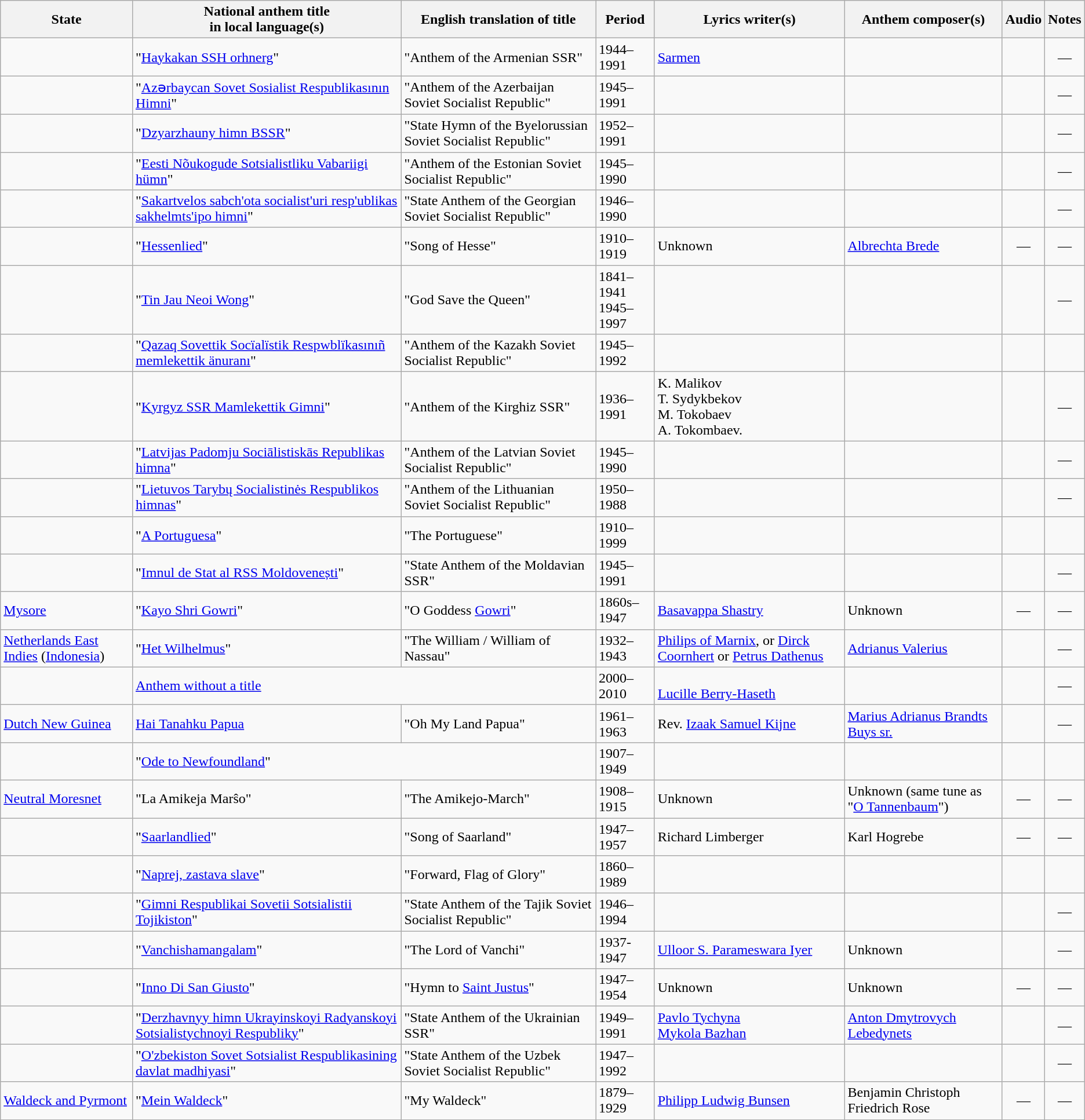<table class="wikitable sortable">
<tr>
<th scope=col>State</th>
<th scope=col>National anthem title<br>in local language(s)</th>
<th scope=col>English translation of title</th>
<th scope=col>Period</th>
<th scope=col>Lyrics writer(s)</th>
<th scope=col>Anthem composer(s)</th>
<th class=unsortable scope=col>Audio</th>
<th class=unsortable scope=col>Notes</th>
</tr>
<tr>
<td></td>
<td>"<a href='#'>Haykakan SSH orhnerg</a>"</td>
<td>"Anthem of the Armenian SSR"</td>
<td>1944–1991</td>
<td><a href='#'>Sarmen</a></td>
<td></td>
<td></td>
<td align=center>—</td>
</tr>
<tr>
<td></td>
<td>"<a href='#'>Azərbaycan Sovet Sosialist Respublikasının Himni</a>"</td>
<td>"Anthem of the Azerbaijan Soviet Socialist Republic"</td>
<td>1945–1991</td>
<td><br><br></td>
<td></td>
<td></td>
<td align=center>—</td>
</tr>
<tr>
<td></td>
<td>"<a href='#'>Dzyarzhauny himn BSSR</a>"</td>
<td>"State Hymn of the Byelorussian Soviet Socialist Republic"</td>
<td>1952–1991</td>
<td></td>
<td></td>
<td></td>
<td align="center">—</td>
</tr>
<tr>
<td></td>
<td>"<a href='#'>Eesti Nõukogude Sotsialistliku Vabariigi hümn</a>"</td>
<td>"Anthem of the Estonian Soviet Socialist Republic"</td>
<td>1945–1990</td>
<td></td>
<td></td>
<td></td>
<td align=center>—</td>
</tr>
<tr>
<td></td>
<td>"<a href='#'>Sakartvelos sabch'ota socialist'uri resp'ublikas sakhelmts'ipo himni</a>"</td>
<td>"State Anthem of the Georgian Soviet Socialist Republic"</td>
<td>1946–1990</td>
<td><br></td>
<td></td>
<td></td>
<td align=center>—</td>
</tr>
<tr>
<td></td>
<td>"<a href='#'>Hessenlied</a>"</td>
<td>"Song of Hesse"</td>
<td>1910–1919</td>
<td>Unknown</td>
<td><a href='#'>Albrechta Brede</a></td>
<td align=center>—</td>
<td align=center>—</td>
</tr>
<tr>
<td></td>
<td>"<a href='#'>Tin Jau Neoi Wong</a>"</td>
<td>"God Save the Queen"</td>
<td>1841–1941<br>1945–1997</td>
<td></td>
<td></td>
<td></td>
<td align=center>—</td>
</tr>
<tr>
<td></td>
<td>"<a href='#'>Qazaq Sovettik Socïalïstik Respwblïkasınıñ memlekettik änuranı</a>"</td>
<td>"Anthem of the Kazakh Soviet Socialist Republic"</td>
<td>1945–1992</td>
<td><br><br></td>
<td>  </td>
<td></td>
<td align=center></td>
</tr>
<tr>
<td></td>
<td>"<a href='#'>Kyrgyz SSR Mamlekettik Gimni</a>"</td>
<td>"Anthem of the Kirghiz SSR"</td>
<td>1936–1991</td>
<td>K. Malikov<br>T. Sydykbekov<br>M. Tokobaev<br>A. Tokombaev.</td>
<td><br><br></td>
<td></td>
<td align=center>—</td>
</tr>
<tr>
<td></td>
<td>"<a href='#'>Latvijas Padomju Sociālistiskās Republikas himna</a>"</td>
<td>"Anthem of the Latvian Soviet Socialist Republic"</td>
<td>1945–1990</td>
<td><br></td>
<td></td>
<td></td>
<td align=center>—</td>
</tr>
<tr>
<td></td>
<td>"<a href='#'>Lietuvos Tarybų Socialistinės Respublikos himnas</a>"</td>
<td>"Anthem of the Lithuanian Soviet Socialist Republic"</td>
<td>1950–1988</td>
<td></td>
<td><br></td>
<td></td>
<td align=center>—</td>
</tr>
<tr>
<td></td>
<td>"<a href='#'>A Portuguesa</a>"</td>
<td>"The Portuguese"</td>
<td>1910–1999</td>
<td></td>
<td></td>
<td></td>
<td align=center></td>
</tr>
<tr>
<td></td>
<td>"<a href='#'>Imnul de Stat al RSS Moldovenești</a>"</td>
<td>"State Anthem of the Moldavian SSR"</td>
<td>1945–1991</td>
<td><br></td>
<td><br></td>
<td><br></td>
<td align=center>—</td>
</tr>
<tr>
<td> <a href='#'>Mysore</a></td>
<td>"<a href='#'>Kayo Shri Gowri</a>"</td>
<td>"O Goddess <a href='#'>Gowri</a>"</td>
<td>1860s–1947</td>
<td><a href='#'>Basavappa Shastry</a></td>
<td>Unknown</td>
<td align=center>—</td>
<td align=center>—</td>
</tr>
<tr>
<td> <a href='#'>Netherlands East Indies</a> (<a href='#'>Indonesia</a>)</td>
<td>"<a href='#'>Het Wilhelmus</a>"</td>
<td>"The William / William of Nassau"</td>
<td>1932–1943</td>
<td><a href='#'>Philips of Marnix</a>, or <a href='#'>Dirck Coornhert</a> or <a href='#'>Petrus Dathenus</a></td>
<td><a href='#'>Adrianus Valerius</a></td>
<td></td>
<td align=center>—</td>
</tr>
<tr>
<td></td>
<td colspan=2><a href='#'>Anthem without a title</a></td>
<td>2000–2010</td>
<td><br><a href='#'>Lucille Berry-Haseth</a></td>
<td></td>
<td></td>
<td align=center>—</td>
</tr>
<tr>
<td> <a href='#'>Dutch New Guinea</a></td>
<td><a href='#'>Hai Tanahku Papua</a></td>
<td>"Oh My Land Papua"</td>
<td>1961–1963</td>
<td>Rev. <a href='#'>Izaak Samuel Kijne</a></td>
<td><a href='#'>Marius Adrianus Brandts Buys sr.</a></td>
<td></td>
<td align=center>—</td>
</tr>
<tr>
<td></td>
<td colspan=2>"<a href='#'>Ode to Newfoundland</a>"</td>
<td>1907–1949</td>
<td></td>
<td></td>
<td></td>
<td align=center></td>
</tr>
<tr>
<td> <a href='#'>Neutral Moresnet</a></td>
<td>"La Amikeja Marŝo"</td>
<td>"The Amikejo-March"</td>
<td>1908–1915</td>
<td>Unknown</td>
<td>Unknown (same tune as "<a href='#'>O Tannenbaum</a>")</td>
<td align=center>—</td>
<td align=center>—</td>
</tr>
<tr>
<td></td>
<td>"<a href='#'>Saarlandlied</a>"</td>
<td>"Song of Saarland"</td>
<td>1947–1957</td>
<td>Richard Limberger</td>
<td>Karl Hogrebe</td>
<td align=center>—</td>
<td align=center>—</td>
</tr>
<tr>
<td></td>
<td>"<a href='#'>Naprej, zastava slave</a>"</td>
<td>"Forward, Flag of Glory"</td>
<td>1860–1989</td>
<td></td>
<td></td>
<td></td>
<td align=center></td>
</tr>
<tr>
<td></td>
<td>"<a href='#'>Gimni Respublikai Sovetii Sotsialistii Tojikiston</a>"</td>
<td>"State Anthem of the Tajik Soviet Socialist Republic"</td>
<td>1946–1994</td>
<td></td>
<td></td>
<td></td>
<td align=center>—</td>
</tr>
<tr>
<td></td>
<td>"<a href='#'>Vanchishamangalam</a>"</td>
<td>"The Lord of Vanchi"</td>
<td>1937-1947</td>
<td><a href='#'>Ulloor S. Parameswara Iyer</a></td>
<td>Unknown</td>
<td></td>
<td align=center>—</td>
</tr>
<tr>
<td></td>
<td>"<a href='#'>Inno Di San Giusto</a>"</td>
<td>"Hymn to <a href='#'>Saint Justus</a>"</td>
<td>1947–1954</td>
<td>Unknown</td>
<td>Unknown</td>
<td align=center>—</td>
<td align=center>—</td>
</tr>
<tr>
<td></td>
<td>"<a href='#'>Derzhavnyy himn Ukrayinskoyi Radyanskoyi Sotsialistychnoyi Respubliky</a>"</td>
<td>"State Anthem of the Ukrainian SSR"</td>
<td>1949–1991</td>
<td><a href='#'>Pavlo Tychyna</a><br><a href='#'>Mykola Bazhan</a></td>
<td><a href='#'>Anton Dmytrovych Lebedynets</a></td>
<td></td>
<td align=center>—</td>
</tr>
<tr>
<td></td>
<td>"<a href='#'>O'zbekiston Sovet Sotsialist Respublikasining davlat madhiyasi</a>"</td>
<td>"State Anthem of the Uzbek Soviet Socialist Republic"</td>
<td>1947–1992</td>
<td><br></td>
<td></td>
<td></td>
<td align=center>—</td>
</tr>
<tr>
<td> <a href='#'>Waldeck and Pyrmont</a></td>
<td>"<a href='#'>Mein Waldeck</a>"</td>
<td>"My Waldeck"</td>
<td>1879–1929</td>
<td><a href='#'>Philipp Ludwig Bunsen</a></td>
<td>Benjamin Christoph Friedrich Rose</td>
<td align=center>—</td>
<td align=center>—</td>
</tr>
<tr>
</tr>
</table>
